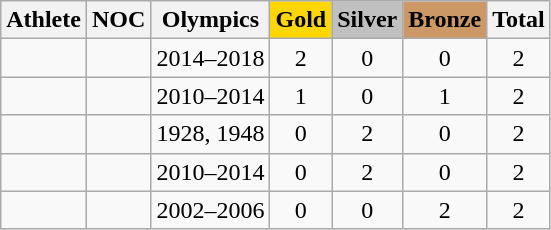<table class="wikitable sortable" style="text-align:center">
<tr>
<th>Athlete</th>
<th>NOC</th>
<th>Olympics</th>
<th style="background:gold">Gold</th>
<th style="background:silver">Silver</th>
<th style="background:#cc9966">Bronze</th>
<th>Total</th>
</tr>
<tr>
<td align=left></td>
<td align=left></td>
<td>2014–2018</td>
<td>2</td>
<td>0</td>
<td>0</td>
<td>2</td>
</tr>
<tr>
<td align=left></td>
<td align=left></td>
<td>2010–2014</td>
<td>1</td>
<td>0</td>
<td>1</td>
<td>2</td>
</tr>
<tr>
<td align=left></td>
<td align=left></td>
<td>1928, 1948</td>
<td>0</td>
<td>2</td>
<td>0</td>
<td>2</td>
</tr>
<tr>
<td align=left></td>
<td align=left></td>
<td>2010–2014</td>
<td>0</td>
<td>2</td>
<td>0</td>
<td>2</td>
</tr>
<tr>
<td align=left></td>
<td align=left></td>
<td>2002–2006</td>
<td>0</td>
<td>0</td>
<td>2</td>
<td>2</td>
</tr>
</table>
